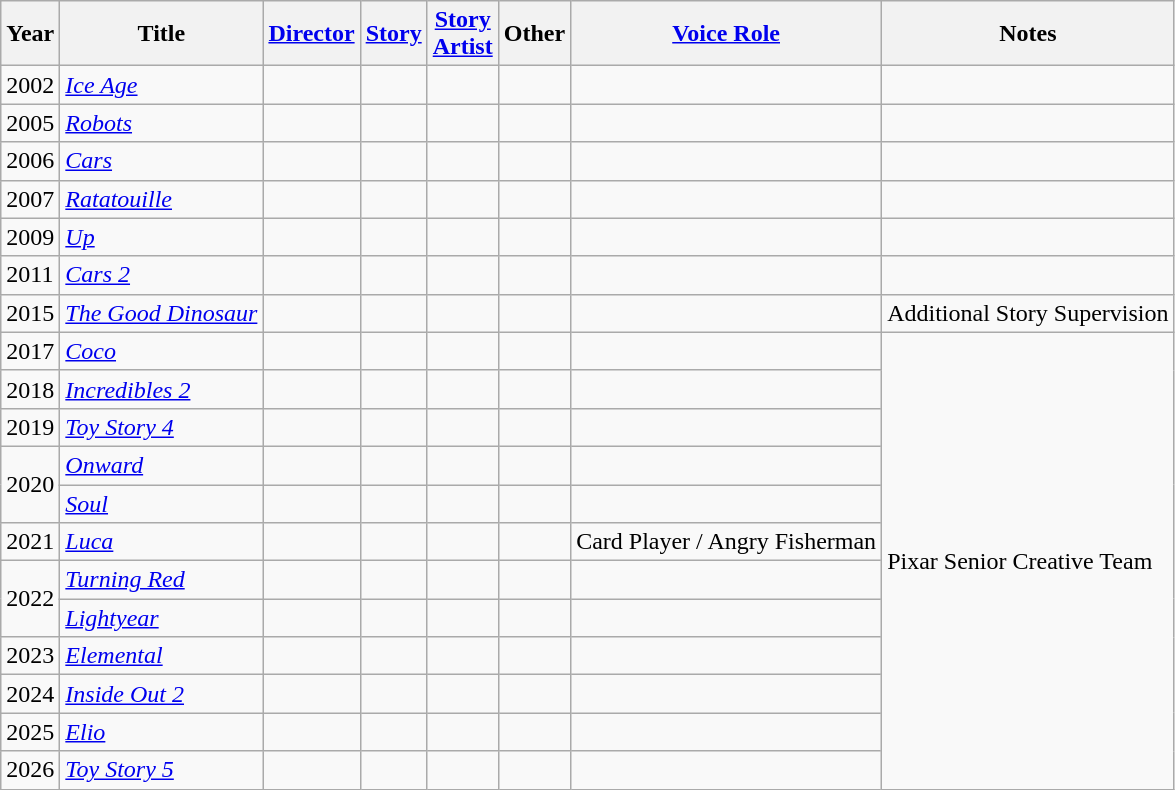<table class="wikitable">
<tr>
<th>Year</th>
<th>Title</th>
<th><a href='#'>Director</a></th>
<th><a href='#'>Story</a></th>
<th><a href='#'>Story<br>Artist</a></th>
<th>Other</th>
<th><a href='#'>Voice Role</a></th>
<th>Notes</th>
</tr>
<tr>
<td>2002</td>
<td><em><a href='#'>Ice Age</a></em></td>
<td></td>
<td></td>
<td></td>
<td></td>
<td></td>
<td></td>
</tr>
<tr>
<td>2005</td>
<td><em><a href='#'>Robots</a></em></td>
<td></td>
<td></td>
<td></td>
<td></td>
<td></td>
<td></td>
</tr>
<tr>
<td>2006</td>
<td><em><a href='#'>Cars</a></em></td>
<td></td>
<td></td>
<td></td>
<td></td>
<td></td>
<td></td>
</tr>
<tr>
<td>2007</td>
<td><em><a href='#'>Ratatouille</a></em></td>
<td></td>
<td></td>
<td></td>
<td></td>
<td></td>
<td></td>
</tr>
<tr>
<td>2009</td>
<td><em><a href='#'>Up</a></em></td>
<td></td>
<td></td>
<td></td>
<td></td>
<td></td>
<td></td>
</tr>
<tr>
<td>2011</td>
<td><em><a href='#'>Cars 2</a></em></td>
<td></td>
<td></td>
<td></td>
<td></td>
<td></td>
<td></td>
</tr>
<tr>
<td>2015</td>
<td><em><a href='#'>The Good Dinosaur</a></em></td>
<td></td>
<td></td>
<td></td>
<td></td>
<td></td>
<td>Additional Story Supervision</td>
</tr>
<tr>
<td>2017</td>
<td><em><a href='#'>Coco</a></em></td>
<td></td>
<td></td>
<td></td>
<td></td>
<td></td>
<td rowspan=12>Pixar Senior Creative Team </td>
</tr>
<tr>
<td>2018</td>
<td><em><a href='#'>Incredibles 2</a></em></td>
<td></td>
<td></td>
<td></td>
<td></td>
<td></td>
</tr>
<tr>
<td>2019</td>
<td><em><a href='#'>Toy Story 4</a></em></td>
<td></td>
<td></td>
<td></td>
<td></td>
<td></td>
</tr>
<tr>
<td rowspan=2>2020</td>
<td><em><a href='#'>Onward</a></em></td>
<td></td>
<td></td>
<td></td>
<td></td>
<td></td>
</tr>
<tr>
<td><em><a href='#'>Soul</a></em></td>
<td></td>
<td></td>
<td></td>
<td></td>
<td></td>
</tr>
<tr>
<td>2021</td>
<td><em><a href='#'>Luca</a></em></td>
<td></td>
<td></td>
<td></td>
<td></td>
<td>Card Player / Angry Fisherman</td>
</tr>
<tr>
<td rowspan=2>2022</td>
<td><em><a href='#'>Turning Red</a></em></td>
<td></td>
<td></td>
<td></td>
<td></td>
<td></td>
</tr>
<tr>
<td><em><a href='#'>Lightyear</a></em></td>
<td></td>
<td></td>
<td></td>
<td></td>
<td></td>
</tr>
<tr>
<td>2023</td>
<td><em><a href='#'>Elemental</a></em></td>
<td></td>
<td></td>
<td></td>
<td></td>
<td></td>
</tr>
<tr>
<td>2024</td>
<td><em><a href='#'>Inside Out 2</a></em></td>
<td></td>
<td></td>
<td></td>
<td></td>
<td></td>
</tr>
<tr>
<td>2025</td>
<td><em><a href='#'>Elio</a></em></td>
<td></td>
<td></td>
<td></td>
<td></td>
<td></td>
</tr>
<tr>
<td>2026</td>
<td><em><a href='#'>Toy Story 5</a></em></td>
<td></td>
<td></td>
<td></td>
<td></td>
<td></td>
</tr>
</table>
